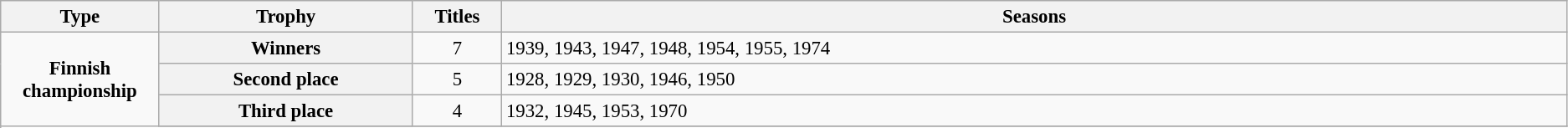<table class="wikitable plainrowheaders" style="font-size:95%; text-align:center;">
<tr>
<th style="width: 1%;">Type</th>
<th style="width: 5%;">Trophy</th>
<th style="width: 1%;">Titles</th>
<th style="width: 21%;">Seasons</th>
</tr>
<tr>
<td scope="rowgroup" rowspan="4"><strong>Finnish championship</strong></td>
<th scope="row">Winners</th>
<td>7</td>
<td align="left">1939, 1943, 1947, 1948, 1954, 1955, 1974</td>
</tr>
<tr>
<th scope="row">Second place</th>
<td>5</td>
<td align="left">1928, 1929, 1930, 1946, 1950</td>
</tr>
<tr>
<th scope="row">Third place</th>
<td>4</td>
<td align="left">1932, 1945, 1953, 1970</td>
</tr>
<tr>
</tr>
</table>
